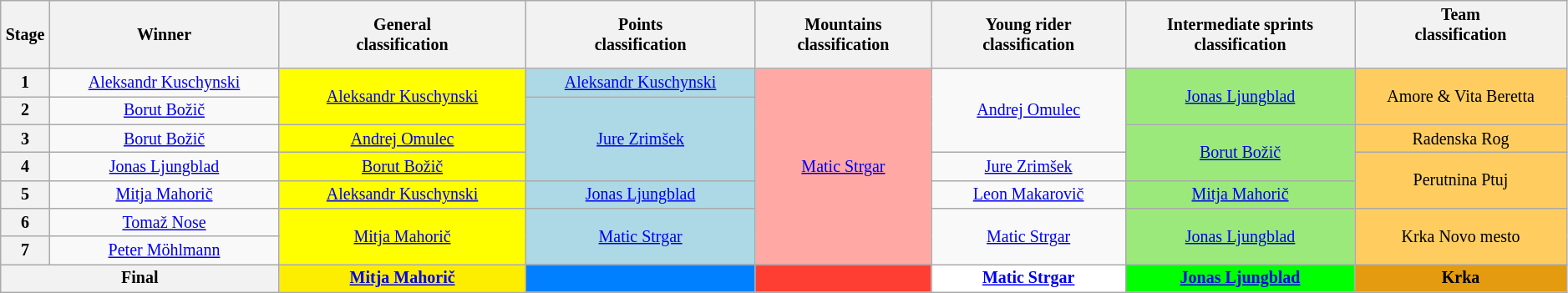<table class="wikitable" style="text-align: center; font-size:smaller;">
<tr>
<th style="width:1%;">Stage</th>
<th style="width:13%;">Winner</th>
<th style="width:14%;">General<br>classification<br></th>
<th style="width:13%;">Points<br>classification<br></th>
<th style="width:10%;">Mountains<br>classification<br></th>
<th style="width:11%;">Young rider<br>classification<br></th>
<th style="width:13%;">Intermediate sprints<br>classification<br></th>
<th style="width:12%;">Team<br>classification<br><br></th>
</tr>
<tr>
<th>1</th>
<td><a href='#'>Aleksandr Kuschynski</a></td>
<td style="background:yellow;" rowspan=2><a href='#'>Aleksandr Kuschynski</a></td>
<td style="background:lightblue;"><a href='#'>Aleksandr Kuschynski</a></td>
<td style="background:#FFA8A4;" rowspan=7><a href='#'>Matic Strgar</a></td>
<td rowspan=3><a href='#'>Andrej Omulec</a></td>
<td rowspan=2 style="background:#9CE97B;"><a href='#'>Jonas Ljungblad</a></td>
<td style="background:#FFCD5F;" rowspan=2>Amore & Vita Beretta</td>
</tr>
<tr>
<th>2</th>
<td><a href='#'>Borut Božič</a></td>
<td rowspan=3 style="background:lightblue;"><a href='#'>Jure Zrimšek</a></td>
</tr>
<tr>
<th>3</th>
<td><a href='#'>Borut Božič</a></td>
<td style="background:yellow;"><a href='#'>Andrej Omulec</a></td>
<td rowspan=2 style="background:#9CE97B;"><a href='#'>Borut Božič</a></td>
<td style="background:#FFCD5F;">Radenska Rog</td>
</tr>
<tr>
<th>4</th>
<td><a href='#'>Jonas Ljungblad</a></td>
<td style="background:yellow;"><a href='#'>Borut Božič</a></td>
<td><a href='#'>Jure Zrimšek</a></td>
<td style="background:#FFCD5F;" rowspan=2>Perutnina Ptuj</td>
</tr>
<tr>
<th>5</th>
<td><a href='#'>Mitja Mahorič</a></td>
<td style="background:yellow;"><a href='#'>Aleksandr Kuschynski</a></td>
<td style="background:lightblue;"><a href='#'>Jonas Ljungblad</a></td>
<td><a href='#'>Leon Makarovič</a></td>
<td style="background:#9CE97B;"><a href='#'>Mitja Mahorič</a></td>
</tr>
<tr>
<th>6</th>
<td><a href='#'>Tomaž Nose</a></td>
<td style="background:yellow;" rowspan=2><a href='#'>Mitja Mahorič</a></td>
<td rowspan=2 style="background:lightblue;"><a href='#'>Matic Strgar</a></td>
<td rowspan=2><a href='#'>Matic Strgar</a></td>
<td rowspan=2 style="background:#9CE97B;"><a href='#'>Jonas Ljungblad</a></td>
<td style="background:#FFCD5F;" rowspan=2>Krka Novo mesto</td>
</tr>
<tr>
<th>7</th>
<td><a href='#'>Peter Möhlmann</a></td>
</tr>
<tr>
<th colspan=2><strong>Final</strong></th>
<th style="background:#FDEE00;"><a href='#'>Mitja Mahorič</a></th>
<th style="background:#007FFF;"></th>
<th style="background:#FF3E33;"></th>
<th style="background:white;"><a href='#'>Matic Strgar</a></th>
<th style="background:#00FF00;"><a href='#'>Jonas Ljungblad</a></th>
<th style="background:#E49B0F;">Krka</th>
</tr>
</table>
